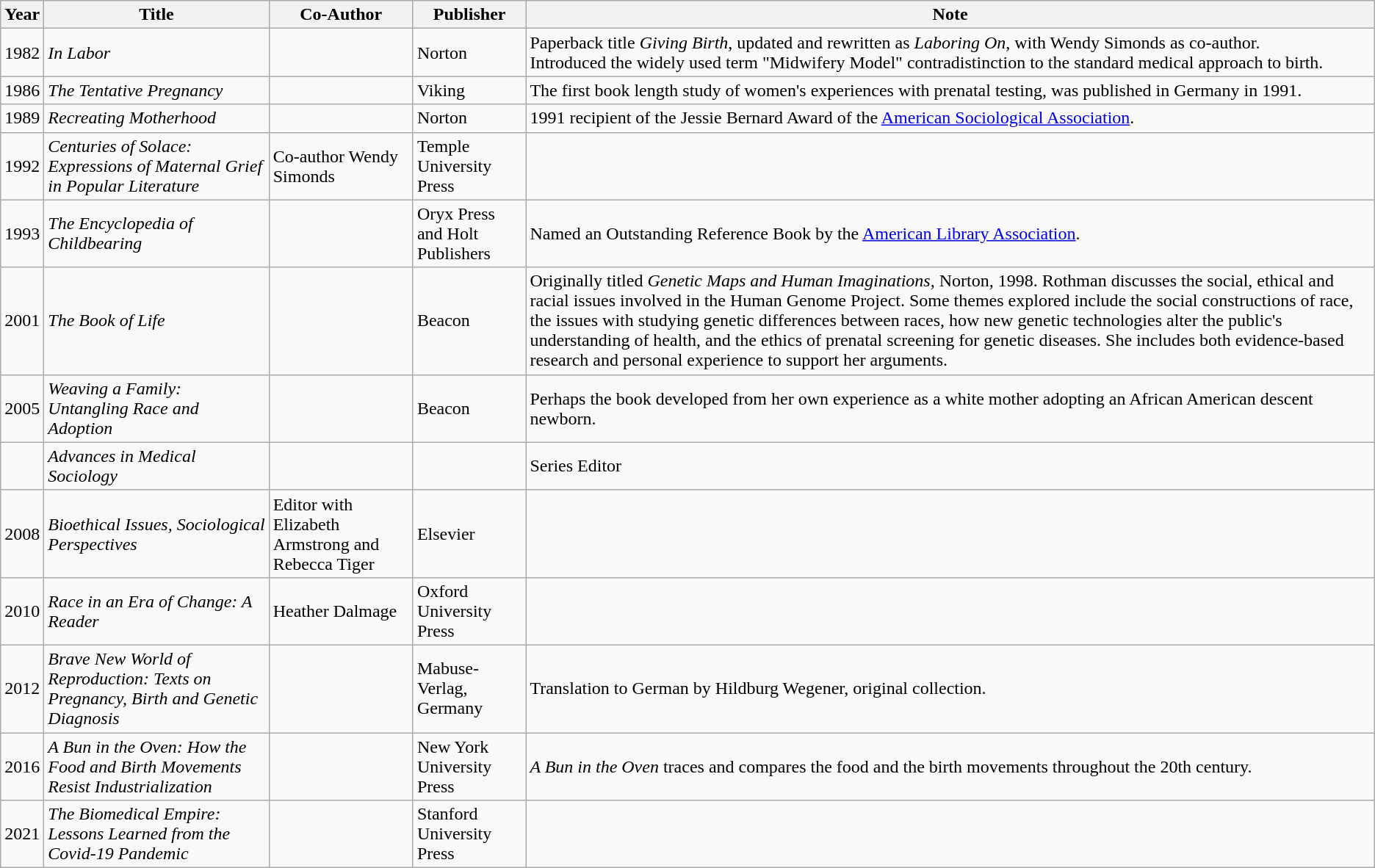<table class="wikitable sortable">
<tr>
<th>Year</th>
<th>Title</th>
<th>Co-Author</th>
<th>Publisher</th>
<th>Note</th>
</tr>
<tr>
<td>1982</td>
<td><em>In Labor</em></td>
<td></td>
<td>Norton</td>
<td>Paperback title <em>Giving Birth</em>, updated and rewritten as <em>Laboring On</em>, with Wendy Simonds as co-author. <br> Introduced the widely used term "Midwifery Model" contradistinction to the standard medical approach to birth.</td>
</tr>
<tr>
<td>1986</td>
<td><em>The Tentative Pregnancy</em></td>
<td></td>
<td>Viking</td>
<td>The first book length study of women's experiences with prenatal testing, was published in Germany in 1991.</td>
</tr>
<tr>
<td>1989</td>
<td><em>Recreating Motherhood</em></td>
<td></td>
<td>Norton</td>
<td>1991 recipient of the Jessie Bernard Award of the <a href='#'>American Sociological Association</a>.</td>
</tr>
<tr>
<td>1992</td>
<td><em>Centuries of Solace: Expressions of Maternal Grief in Popular Literature</em></td>
<td>Co-author Wendy Simonds</td>
<td>Temple University Press</td>
<td></td>
</tr>
<tr>
<td>1993</td>
<td><em>The Encyclopedia of Childbearing</em></td>
<td></td>
<td>Oryx Press and Holt Publishers</td>
<td>Named an Outstanding Reference Book by the <a href='#'>American Library Association</a>.</td>
</tr>
<tr>
<td>2001</td>
<td><em>The Book of Life</em></td>
<td></td>
<td>Beacon</td>
<td>Originally titled <em>Genetic Maps and Human Imaginations</em>, Norton, 1998. Rothman discusses the social, ethical and racial issues involved in the Human Genome Project. Some themes explored include the social constructions of race, the issues with studying genetic differences between races, how new genetic technologies alter the public's understanding of health, and the ethics of prenatal screening for genetic diseases. She includes both evidence-based research and personal experience to support her arguments.</td>
</tr>
<tr>
<td>2005</td>
<td><em>Weaving a Family: Untangling Race and Adoption</em></td>
<td></td>
<td>Beacon</td>
<td>Perhaps the book developed from her own experience as a white mother adopting an African American descent newborn.</td>
</tr>
<tr>
<td></td>
<td><em>Advances in Medical Sociology</em></td>
<td></td>
<td></td>
<td>Series Editor</td>
</tr>
<tr>
<td>2008</td>
<td><em>Bioethical Issues, Sociological Perspectives</em></td>
<td>Editor with Elizabeth Armstrong and Rebecca Tiger</td>
<td>Elsevier</td>
<td></td>
</tr>
<tr>
<td>2010</td>
<td><em>Race in an Era of Change: A Reader</em></td>
<td>Heather Dalmage</td>
<td>Oxford University Press</td>
<td></td>
</tr>
<tr>
<td>2012</td>
<td><em>Brave New World of Reproduction: Texts on Pregnancy, Birth and Genetic Diagnosis</em></td>
<td></td>
<td>Mabuse-Verlag, Germany</td>
<td>Translation to German by Hildburg Wegener, original collection.</td>
</tr>
<tr>
<td>2016</td>
<td><em>A Bun in the Oven: How the Food and Birth Movements Resist Industrialization</em></td>
<td></td>
<td>New York University Press</td>
<td><em>A Bun in the Oven</em> traces and compares the food and the birth movements throughout the 20th century.</td>
</tr>
<tr>
<td>2021</td>
<td><em>The Biomedical Empire: Lessons Learned from the Covid-19 Pandemic</em></td>
<td></td>
<td>Stanford University Press</td>
<td></td>
</tr>
</table>
